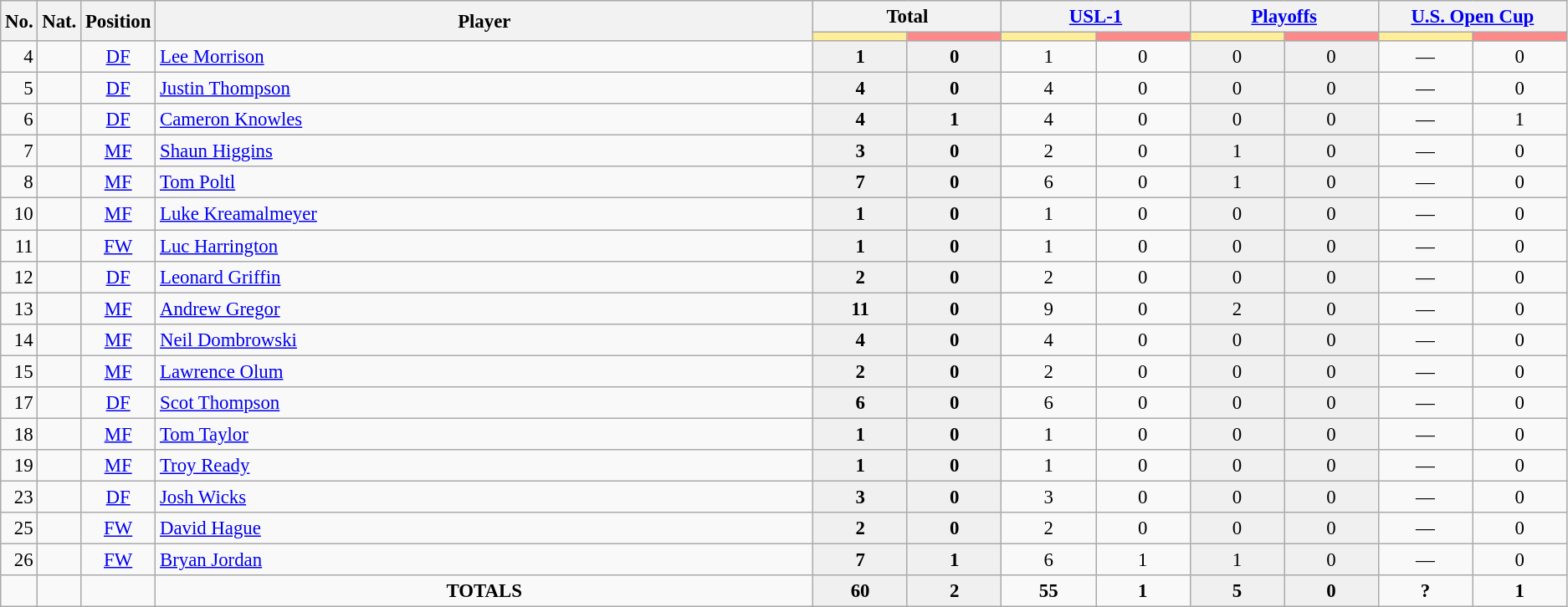<table class="wikitable" style="font-size:95%; text-align:center;">
<tr>
<th rowspan="2" width="1%">No.</th>
<th rowspan="2" width="1%">Nat.</th>
<th rowspan="2" width="1%">Position</th>
<th rowspan="2" width="42%">Player</th>
<th colspan="2">Total</th>
<th colspan="2"><a href='#'>USL-1</a></th>
<th colspan="2"><a href='#'>Playoffs</a></th>
<th colspan="2"><a href='#'>U.S. Open Cup</a></th>
</tr>
<tr>
<th width=60 style="background: #FFEE99"></th>
<th width=60 style="background: #FF8888"></th>
<th width=60 style="background: #FFEE99"></th>
<th width=60 style="background: #FF8888"></th>
<th width=60 style="background: #FFEE99"></th>
<th width=60 style="background: #FF8888"></th>
<th width=60 style="background: #FFEE99"></th>
<th width=60 style="background: #FF8888"></th>
</tr>
<tr>
<td style="text-align: right;">4</td>
<td></td>
<td><a href='#'>DF</a></td>
<td style="text-align: left;"><a href='#'>Lee Morrison</a></td>
<td style="background: #F0F0F0;"><strong>1</strong></td>
<td style="background: #F0F0F0;"><strong>0</strong></td>
<td>1</td>
<td>0</td>
<td style="background: #F0F0F0;">0</td>
<td style="background: #F0F0F0;">0</td>
<td>—</td>
<td>0</td>
</tr>
<tr>
<td style="text-align: right;">5</td>
<td></td>
<td><a href='#'>DF</a></td>
<td style="text-align: left;"><a href='#'>Justin Thompson</a></td>
<td style="background: #F0F0F0;"><strong>4</strong></td>
<td style="background: #F0F0F0;"><strong>0</strong></td>
<td>4</td>
<td>0</td>
<td style="background: #F0F0F0;">0</td>
<td style="background: #F0F0F0;">0</td>
<td>—</td>
<td>0</td>
</tr>
<tr>
<td style="text-align: right;">6</td>
<td></td>
<td><a href='#'>DF</a></td>
<td style="text-align: left;"><a href='#'>Cameron Knowles</a></td>
<td style="background: #F0F0F0;"><strong>4</strong></td>
<td style="background: #F0F0F0;"><strong>1</strong></td>
<td>4</td>
<td>0</td>
<td style="background: #F0F0F0;">0</td>
<td style="background: #F0F0F0;">0</td>
<td>—</td>
<td>1</td>
</tr>
<tr>
<td style="text-align: right;">7</td>
<td></td>
<td><a href='#'>MF</a></td>
<td style="text-align: left;"><a href='#'>Shaun Higgins</a></td>
<td style="background: #F0F0F0;"><strong>3</strong></td>
<td style="background: #F0F0F0;"><strong>0</strong></td>
<td>2</td>
<td>0</td>
<td style="background: #F0F0F0;">1</td>
<td style="background: #F0F0F0;">0</td>
<td>—</td>
<td>0</td>
</tr>
<tr>
<td style="text-align: right;">8</td>
<td></td>
<td><a href='#'>MF</a></td>
<td style="text-align: left;"><a href='#'>Tom Poltl</a></td>
<td style="background: #F0F0F0;"><strong>7</strong></td>
<td style="background: #F0F0F0;"><strong>0</strong></td>
<td>6</td>
<td>0</td>
<td style="background: #F0F0F0;">1</td>
<td style="background: #F0F0F0;">0</td>
<td>—</td>
<td>0</td>
</tr>
<tr>
<td style="text-align: right;">10</td>
<td></td>
<td><a href='#'>MF</a></td>
<td style="text-align: left;"><a href='#'>Luke Kreamalmeyer</a></td>
<td style="background: #F0F0F0;"><strong>1</strong></td>
<td style="background: #F0F0F0;"><strong>0</strong></td>
<td>1</td>
<td>0</td>
<td style="background: #F0F0F0;">0</td>
<td style="background: #F0F0F0;">0</td>
<td>—</td>
<td>0</td>
</tr>
<tr>
<td style="text-align: right;">11</td>
<td></td>
<td><a href='#'>FW</a></td>
<td style="text-align: left;"><a href='#'>Luc Harrington</a></td>
<td style="background: #F0F0F0;"><strong>1</strong></td>
<td style="background: #F0F0F0;"><strong>0</strong></td>
<td>1</td>
<td>0</td>
<td style="background: #F0F0F0;">0</td>
<td style="background: #F0F0F0;">0</td>
<td>—</td>
<td>0</td>
</tr>
<tr>
<td style="text-align: right;">12</td>
<td></td>
<td><a href='#'>DF</a></td>
<td style="text-align: left;"><a href='#'>Leonard Griffin</a></td>
<td style="background: #F0F0F0;"><strong>2</strong></td>
<td style="background: #F0F0F0;"><strong>0</strong></td>
<td>2</td>
<td>0</td>
<td style="background: #F0F0F0;">0</td>
<td style="background: #F0F0F0;">0</td>
<td>—</td>
<td>0</td>
</tr>
<tr>
<td style="text-align: right;">13</td>
<td></td>
<td><a href='#'>MF</a></td>
<td style="text-align: left;"><a href='#'>Andrew Gregor</a></td>
<td style="background: #F0F0F0;"><strong>11</strong></td>
<td style="background: #F0F0F0;"><strong>0</strong></td>
<td>9</td>
<td>0</td>
<td style="background: #F0F0F0;">2</td>
<td style="background: #F0F0F0;">0</td>
<td>—</td>
<td>0</td>
</tr>
<tr>
<td style="text-align: right;">14</td>
<td></td>
<td><a href='#'>MF</a></td>
<td style="text-align: left;"><a href='#'>Neil Dombrowski</a></td>
<td style="background: #F0F0F0;"><strong>4</strong></td>
<td style="background: #F0F0F0;"><strong>0</strong></td>
<td>4</td>
<td>0</td>
<td style="background: #F0F0F0;">0</td>
<td style="background: #F0F0F0;">0</td>
<td>—</td>
<td>0</td>
</tr>
<tr>
<td style="text-align: right;">15</td>
<td></td>
<td><a href='#'>MF</a></td>
<td style="text-align: left;"><a href='#'>Lawrence Olum</a></td>
<td style="background: #F0F0F0;"><strong>2</strong></td>
<td style="background: #F0F0F0;"><strong>0</strong></td>
<td>2</td>
<td>0</td>
<td style="background: #F0F0F0;">0</td>
<td style="background: #F0F0F0;">0</td>
<td>—</td>
<td>0</td>
</tr>
<tr>
<td style="text-align: right;">17</td>
<td></td>
<td><a href='#'>DF</a></td>
<td style="text-align: left;"><a href='#'>Scot Thompson</a></td>
<td style="background: #F0F0F0;"><strong>6</strong></td>
<td style="background: #F0F0F0;"><strong>0</strong></td>
<td>6</td>
<td>0</td>
<td style="background: #F0F0F0;">0</td>
<td style="background: #F0F0F0;">0</td>
<td>—</td>
<td>0</td>
</tr>
<tr>
<td style="text-align: right;">18</td>
<td></td>
<td><a href='#'>MF</a></td>
<td style="text-align: left;"><a href='#'>Tom Taylor</a></td>
<td style="background: #F0F0F0;"><strong>1</strong></td>
<td style="background: #F0F0F0;"><strong>0</strong></td>
<td>1</td>
<td>0</td>
<td style="background: #F0F0F0;">0</td>
<td style="background: #F0F0F0;">0</td>
<td>—</td>
<td>0</td>
</tr>
<tr>
<td style="text-align: right;">19</td>
<td></td>
<td><a href='#'>MF</a></td>
<td style="text-align: left;"><a href='#'>Troy Ready</a></td>
<td style="background: #F0F0F0;"><strong>1</strong></td>
<td style="background: #F0F0F0;"><strong>0</strong></td>
<td>1</td>
<td>0</td>
<td style="background: #F0F0F0;">0</td>
<td style="background: #F0F0F0;">0</td>
<td>—</td>
<td>0</td>
</tr>
<tr>
<td style="text-align: right;">23</td>
<td></td>
<td><a href='#'>DF</a></td>
<td style="text-align: left;"><a href='#'>Josh Wicks</a></td>
<td style="background: #F0F0F0;"><strong>3</strong></td>
<td style="background: #F0F0F0;"><strong>0</strong></td>
<td>3</td>
<td>0</td>
<td style="background: #F0F0F0;">0</td>
<td style="background: #F0F0F0;">0</td>
<td>—</td>
<td>0</td>
</tr>
<tr>
<td style="text-align: right;">25</td>
<td></td>
<td><a href='#'>FW</a></td>
<td style="text-align: left;"><a href='#'>David Hague</a></td>
<td style="background: #F0F0F0;"><strong>2</strong></td>
<td style="background: #F0F0F0;"><strong>0</strong></td>
<td>2</td>
<td>0</td>
<td style="background: #F0F0F0;">0</td>
<td style="background: #F0F0F0;">0</td>
<td>—</td>
<td>0</td>
</tr>
<tr>
<td style="text-align: right;">26</td>
<td></td>
<td><a href='#'>FW</a></td>
<td style="text-align: left;"><a href='#'>Bryan Jordan</a></td>
<td style="background: #F0F0F0;"><strong>7</strong></td>
<td style="background: #F0F0F0;"><strong>1</strong></td>
<td>6</td>
<td>1</td>
<td style="background: #F0F0F0;">1</td>
<td style="background: #F0F0F0;">0</td>
<td>—</td>
<td>0</td>
</tr>
<tr>
<td></td>
<td></td>
<td></td>
<td><strong>TOTALS</strong></td>
<td style="background: #F0F0F0;"><strong>60</strong></td>
<td style="background: #F0F0F0;"><strong>2</strong></td>
<td><strong>55</strong></td>
<td><strong>1</strong></td>
<td style="background: #F0F0F0;"><strong>5</strong></td>
<td style="background: #F0F0F0;"><strong>0</strong></td>
<td><strong>?</strong></td>
<td><strong>1</strong></td>
</tr>
</table>
